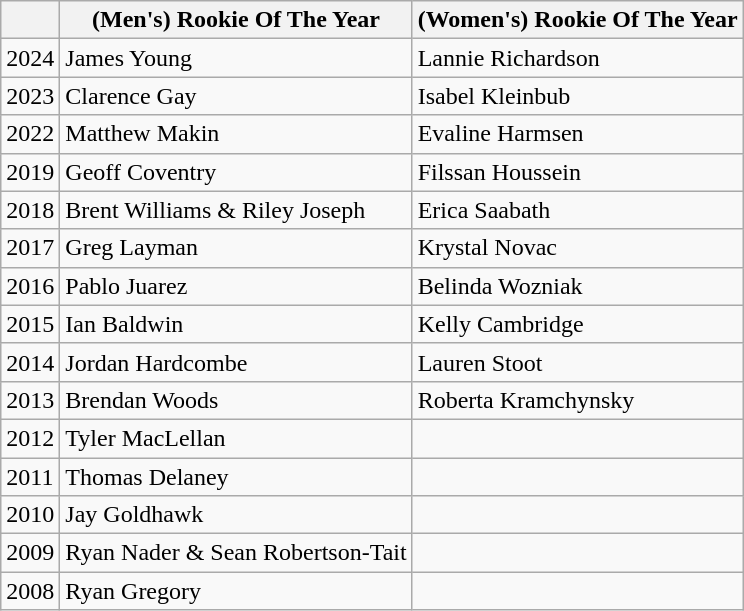<table class="wikitable">
<tr>
<th></th>
<th><strong>(Men's) Rookie Of The Year</strong></th>
<th><strong>(Women's) Rookie Of The Year</strong></th>
</tr>
<tr>
<td>2024</td>
<td>James Young</td>
<td>Lannie Richardson</td>
</tr>
<tr>
<td>2023</td>
<td>Clarence Gay</td>
<td>Isabel Kleinbub</td>
</tr>
<tr>
<td>2022</td>
<td>Matthew Makin</td>
<td>Evaline Harmsen</td>
</tr>
<tr>
<td>2019</td>
<td>Geoff Coventry</td>
<td>Filssan Houssein</td>
</tr>
<tr>
<td>2018</td>
<td>Brent Williams & Riley Joseph</td>
<td>Erica Saabath</td>
</tr>
<tr>
<td>2017</td>
<td>Greg Layman</td>
<td>Krystal Novac</td>
</tr>
<tr>
<td>2016</td>
<td>Pablo Juarez</td>
<td>Belinda Wozniak</td>
</tr>
<tr>
<td>2015</td>
<td>Ian Baldwin</td>
<td>Kelly Cambridge</td>
</tr>
<tr>
<td>2014</td>
<td>Jordan Hardcombe</td>
<td>Lauren Stoot</td>
</tr>
<tr>
<td>2013</td>
<td>Brendan Woods</td>
<td>Roberta Kramchynsky</td>
</tr>
<tr>
<td>2012</td>
<td>Tyler MacLellan</td>
<td></td>
</tr>
<tr>
<td>2011</td>
<td>Thomas Delaney</td>
<td></td>
</tr>
<tr>
<td>2010</td>
<td>Jay Goldhawk</td>
<td></td>
</tr>
<tr>
<td>2009</td>
<td>Ryan Nader & Sean Robertson-Tait</td>
<td></td>
</tr>
<tr>
<td>2008</td>
<td>Ryan Gregory</td>
<td></td>
</tr>
</table>
